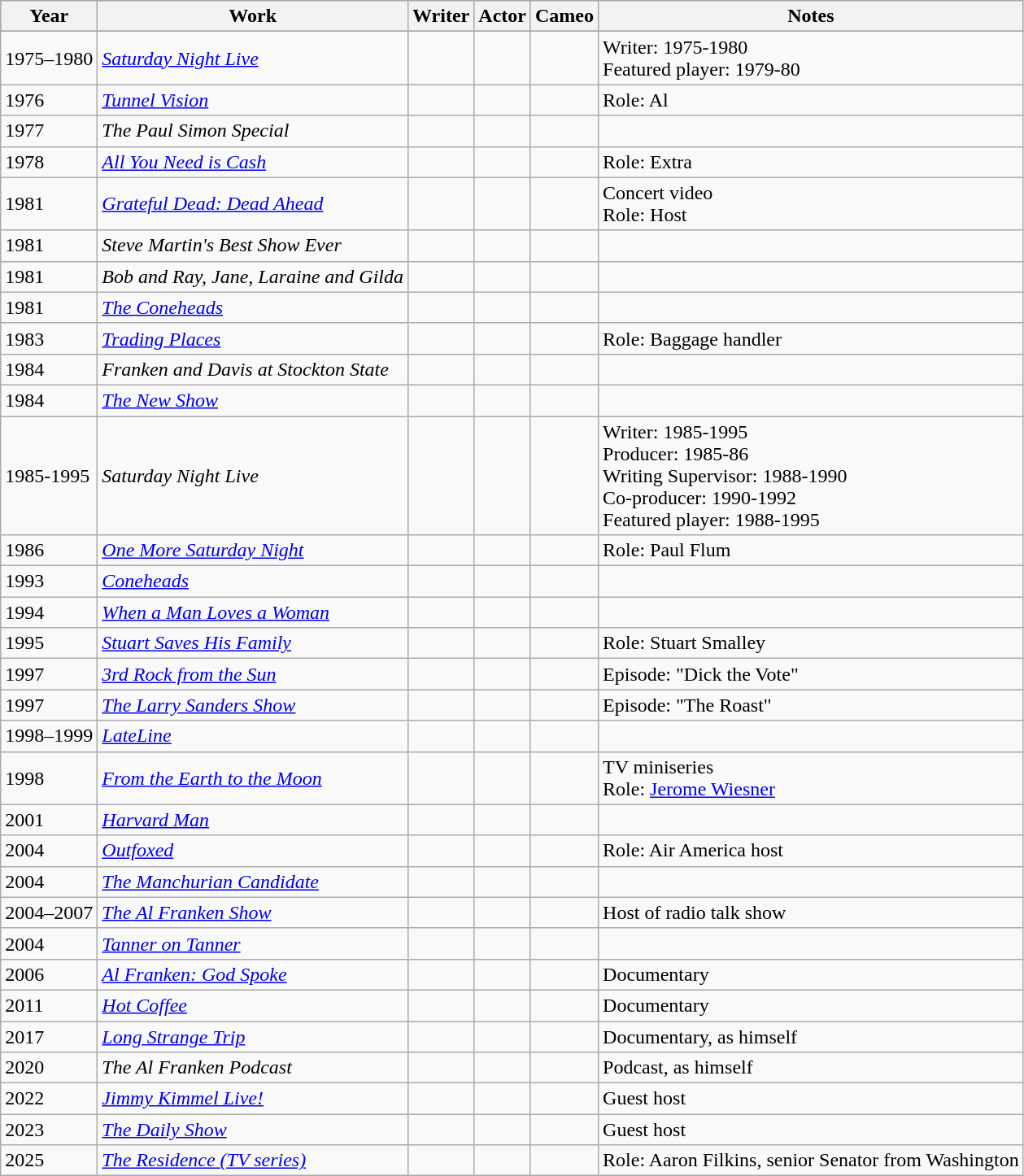<table class="wikitable sortable">
<tr style="background:#b0c4de; text-align:center;">
<th>Year</th>
<th>Work</th>
<th>Writer</th>
<th>Actor</th>
<th>Cameo</th>
<th>Notes</th>
</tr>
<tr>
</tr>
<tr>
<td>1975–1980</td>
<td><em><a href='#'>Saturday Night Live</a></em></td>
<td></td>
<td></td>
<td></td>
<td>Writer: 1975-1980<br>Featured player: 1979-80</td>
</tr>
<tr>
<td>1976</td>
<td><em><a href='#'>Tunnel Vision</a></em></td>
<td></td>
<td></td>
<td></td>
<td>Role: Al</td>
</tr>
<tr>
<td>1977</td>
<td><em>The Paul Simon Special</em></td>
<td></td>
<td></td>
<td></td>
<td></td>
</tr>
<tr>
<td>1978</td>
<td><em><a href='#'>All You Need is Cash</a></em></td>
<td></td>
<td></td>
<td></td>
<td>Role: Extra</td>
</tr>
<tr>
<td>1981</td>
<td><em><a href='#'>Grateful Dead: Dead Ahead</a></em></td>
<td></td>
<td></td>
<td></td>
<td>Concert video<br>Role: Host</td>
</tr>
<tr>
<td>1981</td>
<td><em>Steve Martin's Best Show Ever</em></td>
<td></td>
<td></td>
<td></td>
<td></td>
</tr>
<tr>
<td>1981</td>
<td><em>Bob and Ray, Jane, Laraine and Gilda</em></td>
<td></td>
<td></td>
<td></td>
<td></td>
</tr>
<tr>
<td>1981</td>
<td><em><a href='#'>The Coneheads</a></em></td>
<td></td>
<td></td>
<td></td>
<td></td>
</tr>
<tr>
<td>1983</td>
<td><em><a href='#'>Trading Places</a></em></td>
<td></td>
<td></td>
<td></td>
<td>Role: Baggage handler</td>
</tr>
<tr>
<td>1984</td>
<td><em>Franken and Davis at Stockton State</em></td>
<td></td>
<td></td>
<td></td>
<td></td>
</tr>
<tr>
<td>1984</td>
<td><em><a href='#'>The New Show</a></em></td>
<td></td>
<td></td>
<td></td>
<td></td>
</tr>
<tr>
<td>1985-1995</td>
<td><em>Saturday Night Live</em></td>
<td></td>
<td></td>
<td></td>
<td>Writer: 1985-1995<br>Producer: 1985-86<br>Writing Supervisor: 1988-1990<br>Co-producer: 1990-1992<br>Featured player: 1988-1995</td>
</tr>
<tr>
<td>1986</td>
<td><em><a href='#'>One More Saturday Night</a></em></td>
<td></td>
<td></td>
<td></td>
<td>Role: Paul Flum</td>
</tr>
<tr>
<td>1993</td>
<td><em><a href='#'>Coneheads</a></em></td>
<td></td>
<td></td>
<td></td>
</tr>
<tr>
<td>1994</td>
<td><em><a href='#'>When a Man Loves a Woman</a></em></td>
<td></td>
<td></td>
<td></td>
<td></td>
</tr>
<tr>
<td>1995</td>
<td><em><a href='#'>Stuart Saves His Family</a></em></td>
<td></td>
<td></td>
<td></td>
<td>Role: Stuart Smalley</td>
</tr>
<tr>
<td>1997</td>
<td><em><a href='#'>3rd Rock from the Sun</a></em></td>
<td></td>
<td></td>
<td></td>
<td>Episode: "Dick the Vote"</td>
</tr>
<tr>
<td>1997</td>
<td><em><a href='#'>The Larry Sanders Show</a></em></td>
<td></td>
<td></td>
<td></td>
<td>Episode: "The Roast"</td>
</tr>
<tr>
<td>1998–1999</td>
<td><em><a href='#'>LateLine</a></em></td>
<td></td>
<td></td>
<td></td>
<td></td>
</tr>
<tr>
<td>1998</td>
<td><em><a href='#'>From the Earth to the Moon</a></em></td>
<td></td>
<td></td>
<td></td>
<td>TV miniseries<br>Role: <a href='#'>Jerome Wiesner</a></td>
</tr>
<tr>
<td>2001</td>
<td><em><a href='#'>Harvard Man</a></em></td>
<td></td>
<td></td>
<td></td>
<td></td>
</tr>
<tr>
<td>2004</td>
<td><em><a href='#'>Outfoxed</a></em></td>
<td></td>
<td></td>
<td></td>
<td>Role: Air America host</td>
</tr>
<tr>
<td>2004</td>
<td><em><a href='#'>The Manchurian Candidate</a></em></td>
<td></td>
<td></td>
<td></td>
<td></td>
</tr>
<tr>
<td>2004–2007</td>
<td><em><a href='#'>The Al Franken Show</a></em></td>
<td></td>
<td></td>
<td></td>
<td>Host of radio talk show</td>
</tr>
<tr>
<td>2004</td>
<td><em><a href='#'>Tanner on Tanner</a></em></td>
<td></td>
<td></td>
<td></td>
<td></td>
</tr>
<tr>
<td>2006</td>
<td><em><a href='#'>Al Franken: God Spoke</a></em></td>
<td></td>
<td></td>
<td></td>
<td>Documentary</td>
</tr>
<tr>
<td>2011</td>
<td><em><a href='#'>Hot Coffee</a></em></td>
<td></td>
<td></td>
<td></td>
<td>Documentary</td>
</tr>
<tr>
<td>2017</td>
<td><em><a href='#'>Long Strange Trip</a></em></td>
<td></td>
<td></td>
<td></td>
<td>Documentary, as himself</td>
</tr>
<tr>
<td>2020</td>
<td><em>The Al Franken Podcast</em></td>
<td></td>
<td></td>
<td></td>
<td>Podcast, as himself</td>
</tr>
<tr>
<td>2022</td>
<td><em><a href='#'>Jimmy Kimmel Live!</a></em></td>
<td></td>
<td></td>
<td></td>
<td>Guest host</td>
</tr>
<tr>
<td>2023</td>
<td><em><a href='#'>The Daily Show</a></em></td>
<td></td>
<td></td>
<td></td>
<td>Guest host</td>
</tr>
<tr>
<td>2025</td>
<td><em><a href='#'>The Residence (TV series)</a></em></td>
<td></td>
<td></td>
<td></td>
<td>Role: Aaron Filkins, senior Senator from Washington</td>
</tr>
</table>
